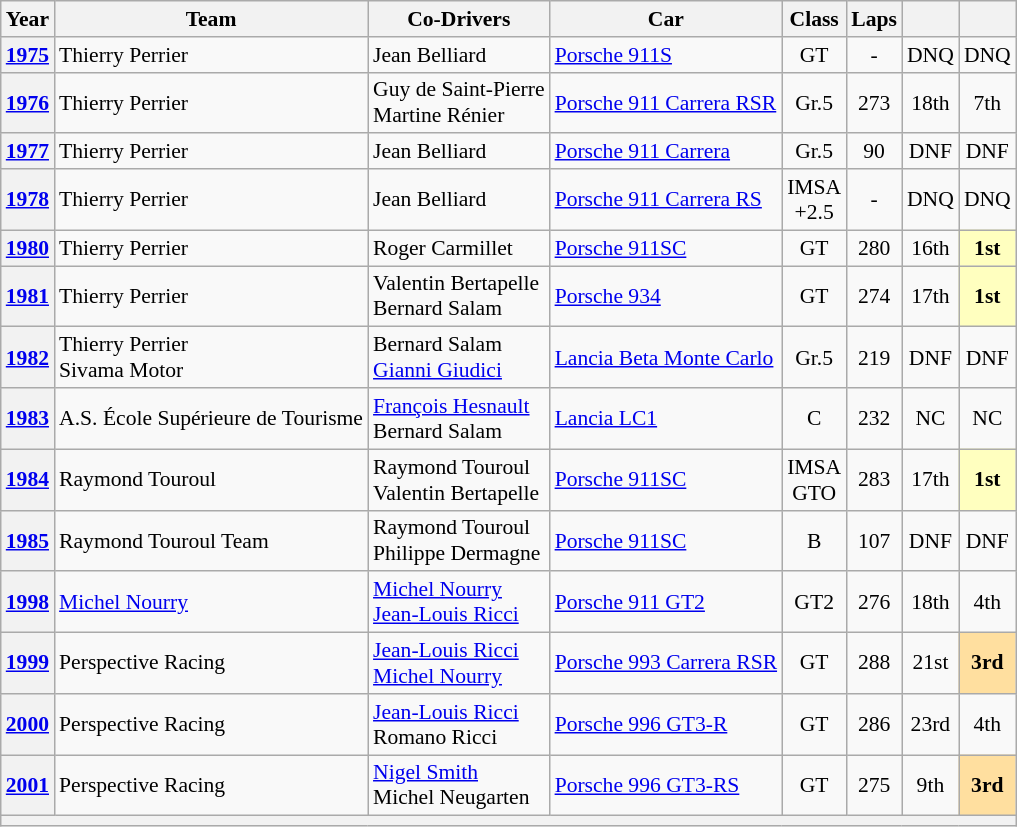<table class="wikitable" style="text-align:center; font-size:90%">
<tr>
<th>Year</th>
<th>Team</th>
<th>Co-Drivers</th>
<th>Car</th>
<th>Class</th>
<th>Laps</th>
<th></th>
<th></th>
</tr>
<tr>
<th><a href='#'>1975</a></th>
<td align="left"> Thierry Perrier</td>
<td align="left"> Jean Belliard</td>
<td align="left"><a href='#'>Porsche 911S</a></td>
<td>GT</td>
<td>-</td>
<td>DNQ</td>
<td>DNQ</td>
</tr>
<tr>
<th><a href='#'>1976</a></th>
<td align="left"> Thierry Perrier</td>
<td align="left"> Guy de Saint-Pierre<br> Martine Rénier</td>
<td align="left"><a href='#'>Porsche 911 Carrera RSR</a></td>
<td>Gr.5</td>
<td>273</td>
<td>18th</td>
<td>7th</td>
</tr>
<tr>
<th><a href='#'>1977</a></th>
<td align="left"> Thierry Perrier</td>
<td align="left"> Jean Belliard</td>
<td align="left"><a href='#'>Porsche 911 Carrera</a></td>
<td>Gr.5</td>
<td>90</td>
<td>DNF</td>
<td>DNF</td>
</tr>
<tr>
<th><a href='#'>1978</a></th>
<td align="left"> Thierry Perrier</td>
<td align="left"> Jean Belliard</td>
<td align="left"><a href='#'>Porsche 911 Carrera RS</a></td>
<td>IMSA<br>+2.5</td>
<td>-</td>
<td>DNQ</td>
<td>DNQ</td>
</tr>
<tr>
<th><a href='#'>1980</a></th>
<td align="left"> Thierry Perrier</td>
<td align="left"> Roger Carmillet</td>
<td align="left"><a href='#'>Porsche 911SC</a></td>
<td>GT</td>
<td>280</td>
<td>16th</td>
<td style="background:#FFFFBF;"><strong>1st</strong></td>
</tr>
<tr>
<th><a href='#'>1981</a></th>
<td align="left"> Thierry Perrier</td>
<td align="left"> Valentin Bertapelle<br> Bernard Salam</td>
<td align="left"><a href='#'>Porsche 934</a></td>
<td>GT</td>
<td>274</td>
<td>17th</td>
<td style="background:#FFFFBF;"><strong>1st</strong></td>
</tr>
<tr>
<th><a href='#'>1982</a></th>
<td align="left"> Thierry Perrier<br> Sivama Motor</td>
<td align="left"> Bernard Salam<br> <a href='#'>Gianni Giudici</a></td>
<td align="left"><a href='#'>Lancia Beta Monte Carlo</a></td>
<td>Gr.5</td>
<td>219</td>
<td>DNF</td>
<td>DNF</td>
</tr>
<tr>
<th><a href='#'>1983</a></th>
<td align="left"> A.S. École Supérieure de Tourisme</td>
<td align="left"> <a href='#'>François Hesnault</a><br> Bernard Salam</td>
<td align="left"><a href='#'>Lancia LC1</a></td>
<td>C</td>
<td>232</td>
<td>NC</td>
<td>NC</td>
</tr>
<tr>
<th><a href='#'>1984</a></th>
<td align="left"> Raymond Touroul</td>
<td align="left"> Raymond Touroul<br> Valentin Bertapelle</td>
<td align="left"><a href='#'>Porsche 911SC</a></td>
<td>IMSA<br>GTO</td>
<td>283</td>
<td>17th</td>
<td style="background:#FFFFBF;"><strong>1st</strong></td>
</tr>
<tr>
<th><a href='#'>1985</a></th>
<td align="left"> Raymond Touroul Team</td>
<td align="left"> Raymond Touroul<br> Philippe Dermagne</td>
<td align="left"><a href='#'>Porsche 911SC</a></td>
<td>B</td>
<td>107</td>
<td>DNF</td>
<td>DNF</td>
</tr>
<tr>
<th><a href='#'>1998</a></th>
<td align="left"> <a href='#'>Michel Nourry</a></td>
<td align="left"> <a href='#'>Michel Nourry</a><br> <a href='#'>Jean-Louis Ricci</a></td>
<td align="left"><a href='#'>Porsche 911 GT2</a></td>
<td>GT2</td>
<td>276</td>
<td>18th</td>
<td>4th</td>
</tr>
<tr>
<th><a href='#'>1999</a></th>
<td align="left"> Perspective Racing</td>
<td align="left"> <a href='#'>Jean-Louis Ricci</a><br> <a href='#'>Michel Nourry</a></td>
<td align="left"><a href='#'>Porsche 993 Carrera RSR</a></td>
<td>GT</td>
<td>288</td>
<td>21st</td>
<td style="background:#FFDF9F;"><strong>3rd</strong></td>
</tr>
<tr>
<th><a href='#'>2000</a></th>
<td align="left"> Perspective Racing</td>
<td align="left"> <a href='#'>Jean-Louis Ricci</a><br> Romano Ricci</td>
<td align="left"><a href='#'>Porsche 996 GT3-R</a></td>
<td>GT</td>
<td>286</td>
<td>23rd</td>
<td>4th</td>
</tr>
<tr>
<th><a href='#'>2001</a></th>
<td align="left"> Perspective Racing</td>
<td align="left"> <a href='#'>Nigel Smith</a><br> Michel Neugarten</td>
<td align="left"><a href='#'>Porsche 996 GT3-RS</a></td>
<td>GT</td>
<td>275</td>
<td>9th</td>
<td style="background:#FFDF9F;"><strong>3rd</strong></td>
</tr>
<tr>
<th colspan="8"></th>
</tr>
</table>
